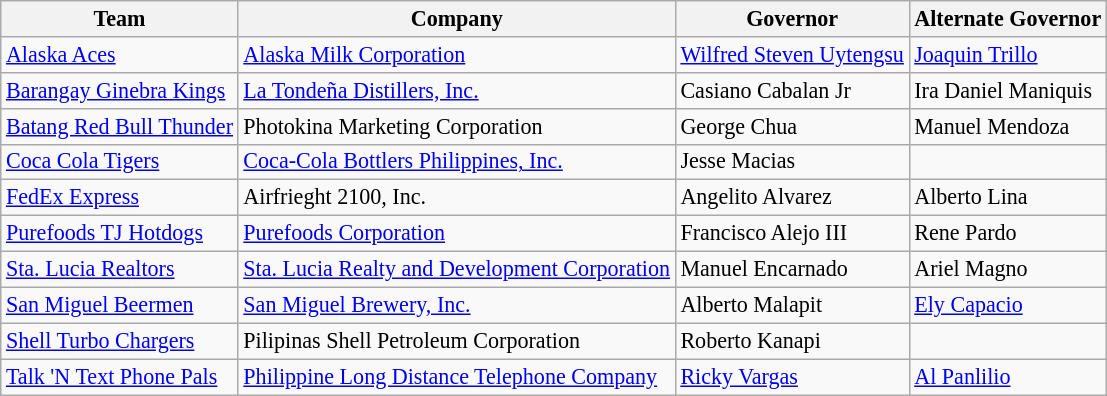<table class="wikitable sortable" style="font-size:92%">
<tr>
<th>Team</th>
<th>Company</th>
<th>Governor</th>
<th>Alternate Governor</th>
</tr>
<tr>
<td><a href='#'>Alaska Aces</a></td>
<td><a href='#'>Alaska Milk Corporation</a></td>
<td><a href='#'>Wilfred Steven Uytengsu</a></td>
<td><a href='#'>Joaquin Trillo</a></td>
</tr>
<tr>
<td><a href='#'>Barangay Ginebra Kings</a></td>
<td><a href='#'>La Tondeña Distillers, Inc.</a></td>
<td>Casiano Cabalan Jr</td>
<td>Ira Daniel Maniquis</td>
</tr>
<tr>
<td><a href='#'>Batang Red Bull Thunder</a></td>
<td>Photokina Marketing Corporation</td>
<td>George Chua</td>
<td>Manuel Mendoza</td>
</tr>
<tr>
<td><a href='#'>Coca Cola Tigers</a></td>
<td><a href='#'>Coca-Cola Bottlers Philippines, Inc.</a></td>
<td>Jesse Macias</td>
<td></td>
</tr>
<tr>
<td><a href='#'>FedEx Express</a></td>
<td>Airfrieght 2100, Inc.</td>
<td>Angelito Alvarez</td>
<td>Alberto Lina</td>
</tr>
<tr>
<td><a href='#'>Purefoods TJ Hotdogs</a></td>
<td><a href='#'>Purefoods Corporation</a></td>
<td>Francisco Alejo III</td>
<td>Rene Pardo</td>
</tr>
<tr>
<td><a href='#'>Sta. Lucia Realtors</a></td>
<td><a href='#'>Sta. Lucia Realty and Development Corporation</a></td>
<td>Manuel Encarnado</td>
<td>Ariel Magno</td>
</tr>
<tr>
<td><a href='#'>San Miguel Beermen</a></td>
<td><a href='#'>San Miguel Brewery, Inc.</a></td>
<td>Alberto Malapit</td>
<td><a href='#'>Ely Capacio</a></td>
</tr>
<tr>
<td><a href='#'>Shell Turbo Chargers</a></td>
<td>Pilipinas Shell Petroleum Corporation</td>
<td>Roberto Kanapi</td>
<td></td>
</tr>
<tr>
<td><a href='#'>Talk 'N Text Phone Pals</a></td>
<td><a href='#'>Philippine Long Distance Telephone Company</a></td>
<td><a href='#'>Ricky Vargas</a></td>
<td><a href='#'>Al Panlilio</a></td>
</tr>
</table>
